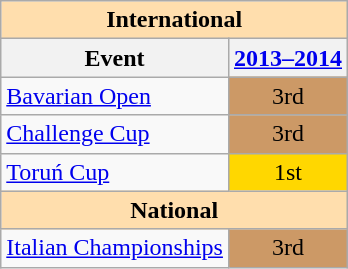<table class="wikitable" style="text-align:center">
<tr>
<th style="background-color: #ffdead; " colspan=2 align=center><strong>International</strong></th>
</tr>
<tr>
<th>Event</th>
<th><a href='#'>2013–2014</a></th>
</tr>
<tr>
<td align=left><a href='#'>Bavarian Open</a></td>
<td bgcolor=cc9966>3rd</td>
</tr>
<tr>
<td align=left><a href='#'>Challenge Cup</a></td>
<td bgcolor=cc9966>3rd</td>
</tr>
<tr>
<td align=left><a href='#'>Toruń Cup</a></td>
<td bgcolor=gold>1st</td>
</tr>
<tr>
<th style="background-color: #ffdead; " colspan=3 align=center><strong>National</strong></th>
</tr>
<tr>
<td align=left><a href='#'>Italian Championships</a></td>
<td bgcolor=cc9966>3rd</td>
</tr>
</table>
